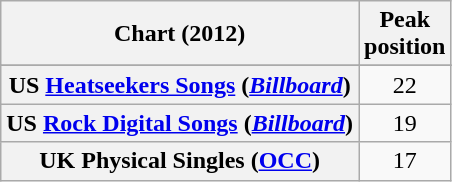<table class="wikitable sortable plainrowheaders" style="text-align:center">
<tr>
<th scope="col">Chart (2012)</th>
<th scope="col">Peak<br>position</th>
</tr>
<tr>
</tr>
<tr>
</tr>
<tr>
</tr>
<tr>
<th scope="row">US <a href='#'>Heatseekers Songs</a> (<em><a href='#'>Billboard</a></em>)</th>
<td>22</td>
</tr>
<tr>
<th scope="row">US <a href='#'>Rock Digital Songs</a> (<em><a href='#'>Billboard</a></em>)</th>
<td>19</td>
</tr>
<tr>
<th scope="row">UK Physical Singles (<a href='#'>OCC</a>)</th>
<td>17</td>
</tr>
</table>
